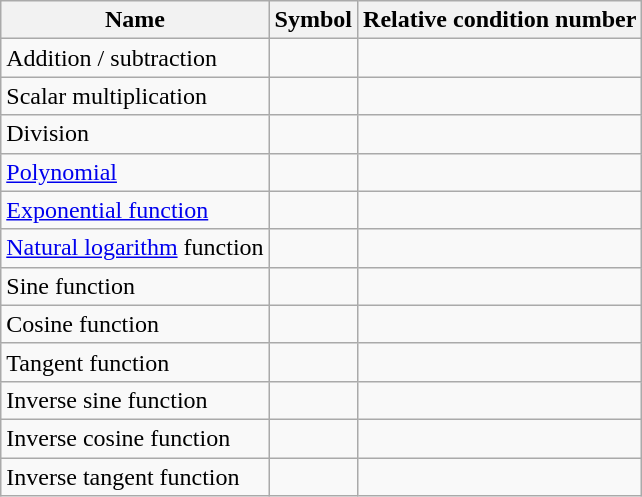<table class="wikitable">
<tr>
<th>Name</th>
<th>Symbol</th>
<th>Relative condition number</th>
</tr>
<tr>
<td>Addition / subtraction</td>
<td></td>
<td></td>
</tr>
<tr>
<td>Scalar multiplication</td>
<td></td>
<td></td>
</tr>
<tr>
<td>Division</td>
<td></td>
<td></td>
</tr>
<tr>
<td><a href='#'>Polynomial</a></td>
<td></td>
<td></td>
</tr>
<tr>
<td><a href='#'>Exponential function</a></td>
<td></td>
<td></td>
</tr>
<tr>
<td><a href='#'>Natural logarithm</a> function</td>
<td></td>
<td></td>
</tr>
<tr>
<td>Sine function</td>
<td></td>
<td></td>
</tr>
<tr>
<td>Cosine function</td>
<td></td>
<td></td>
</tr>
<tr>
<td>Tangent function</td>
<td></td>
<td></td>
</tr>
<tr>
<td>Inverse sine function</td>
<td></td>
<td></td>
</tr>
<tr>
<td>Inverse cosine function</td>
<td></td>
<td></td>
</tr>
<tr>
<td>Inverse tangent function</td>
<td></td>
<td></td>
</tr>
</table>
